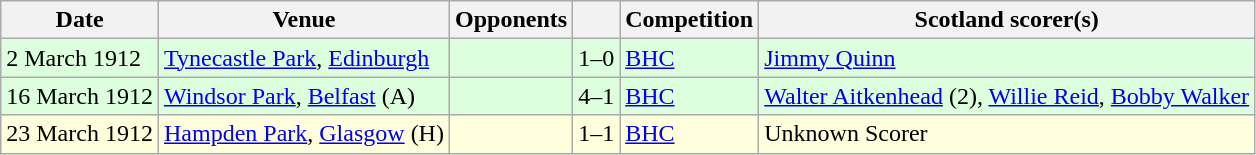<table class="wikitable">
<tr>
<th>Date</th>
<th>Venue</th>
<th>Opponents</th>
<th></th>
<th>Competition</th>
<th>Scotland scorer(s)</th>
</tr>
<tr bgcolor=#ddffdd>
<td>2 March 1912</td>
<td><a href='#'>Tynecastle Park</a>, <a href='#'>Edinburgh</a></td>
<td></td>
<td align=center>1–0</td>
<td><a href='#'>BHC</a></td>
<td><a href='#'>Jimmy Quinn</a></td>
</tr>
<tr bgcolor=#ddffdd>
<td>16 March 1912</td>
<td><a href='#'>Windsor Park</a>, <a href='#'>Belfast</a> (A)</td>
<td></td>
<td align=center>4–1</td>
<td><a href='#'>BHC</a></td>
<td><a href='#'>Walter Aitkenhead</a> (2), <a href='#'>Willie Reid</a>, <a href='#'>Bobby Walker</a></td>
</tr>
<tr bgcolor=#ffffdd>
<td>23 March 1912</td>
<td><a href='#'>Hampden Park</a>, <a href='#'>Glasgow</a> (H)</td>
<td></td>
<td align=center>1–1</td>
<td><a href='#'>BHC</a></td>
<td>Unknown Scorer</td>
</tr>
</table>
